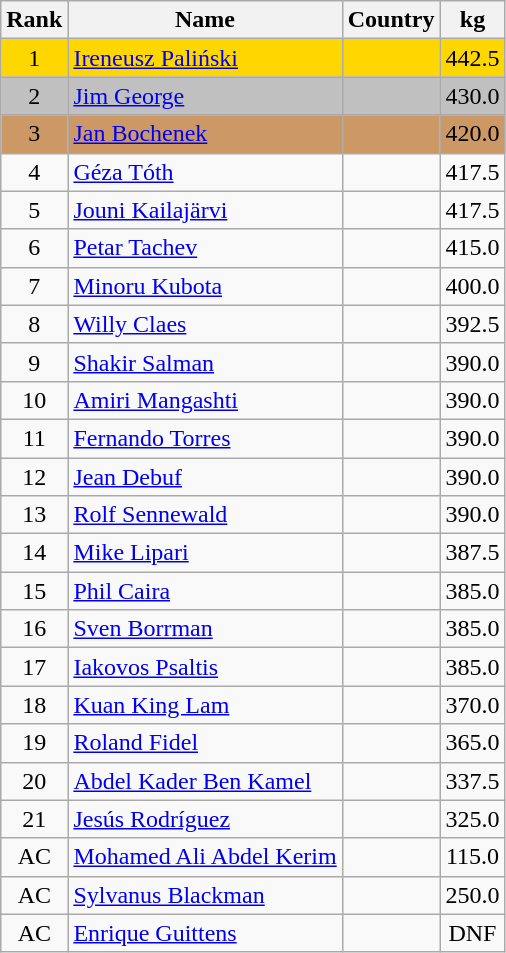<table class="wikitable sortable" style="text-align:center">
<tr>
<th>Rank</th>
<th>Name</th>
<th>Country</th>
<th>kg</th>
</tr>
<tr bgcolor=gold>
<td>1</td>
<td align="left"><a href='#'>Ireneusz Paliński</a></td>
<td align="left"></td>
<td>442.5</td>
</tr>
<tr bgcolor=silver>
<td>2</td>
<td align="left"><a href='#'>Jim George</a></td>
<td align="left"></td>
<td>430.0</td>
</tr>
<tr bgcolor=#CC9966>
<td>3</td>
<td align="left"><a href='#'>Jan Bochenek</a></td>
<td align="left"></td>
<td>420.0</td>
</tr>
<tr>
<td>4</td>
<td align="left"><a href='#'>Géza Tóth</a></td>
<td align="left"></td>
<td>417.5</td>
</tr>
<tr>
<td>5</td>
<td align="left"><a href='#'>Jouni Kailajärvi</a></td>
<td align="left"></td>
<td>417.5</td>
</tr>
<tr>
<td>6</td>
<td align="left"><a href='#'>Petar Tachev</a></td>
<td align="left"></td>
<td>415.0</td>
</tr>
<tr>
<td>7</td>
<td align="left"><a href='#'>Minoru Kubota</a></td>
<td align="left"></td>
<td>400.0</td>
</tr>
<tr>
<td>8</td>
<td align="left"><a href='#'>Willy Claes</a></td>
<td align="left"></td>
<td>392.5</td>
</tr>
<tr>
<td>9</td>
<td align="left"><a href='#'>Shakir Salman</a></td>
<td align="left"></td>
<td>390.0</td>
</tr>
<tr>
<td>10</td>
<td align="left"><a href='#'>Amiri Mangashti</a></td>
<td align="left"></td>
<td>390.0</td>
</tr>
<tr>
<td>11</td>
<td align="left"><a href='#'>Fernando Torres</a></td>
<td align="left"></td>
<td>390.0</td>
</tr>
<tr>
<td>12</td>
<td align="left"><a href='#'>Jean Debuf</a></td>
<td align="left"></td>
<td>390.0</td>
</tr>
<tr>
<td>13</td>
<td align="left"><a href='#'>Rolf Sennewald</a></td>
<td align="left"></td>
<td>390.0</td>
</tr>
<tr>
<td>14</td>
<td align="left"><a href='#'>Mike Lipari</a></td>
<td align="left"></td>
<td>387.5</td>
</tr>
<tr>
<td>15</td>
<td align="left"><a href='#'>Phil Caira</a></td>
<td align="left"></td>
<td>385.0</td>
</tr>
<tr>
<td>16</td>
<td align="left"><a href='#'>Sven Borrman</a></td>
<td align="left"></td>
<td>385.0</td>
</tr>
<tr>
<td>17</td>
<td align="left"><a href='#'>Iakovos Psaltis</a></td>
<td align="left"></td>
<td>385.0</td>
</tr>
<tr>
<td>18</td>
<td align="left"><a href='#'>Kuan King Lam</a></td>
<td align="left"></td>
<td>370.0</td>
</tr>
<tr>
<td>19</td>
<td align="left"><a href='#'>Roland Fidel</a></td>
<td align="left"></td>
<td>365.0</td>
</tr>
<tr>
<td>20</td>
<td align="left"><a href='#'>Abdel Kader Ben Kamel</a></td>
<td align="left"></td>
<td>337.5</td>
</tr>
<tr>
<td>21</td>
<td align="left"><a href='#'>Jesús Rodríguez</a></td>
<td align="left"></td>
<td>325.0</td>
</tr>
<tr>
<td>AC</td>
<td align="left"><a href='#'>Mohamed Ali Abdel Kerim</a></td>
<td align="left"></td>
<td>115.0</td>
</tr>
<tr>
<td>AC</td>
<td align="left"><a href='#'>Sylvanus Blackman</a></td>
<td align="left"></td>
<td>250.0</td>
</tr>
<tr>
<td>AC</td>
<td align="left"><a href='#'>Enrique Guittens</a></td>
<td align="left"></td>
<td>DNF</td>
</tr>
</table>
